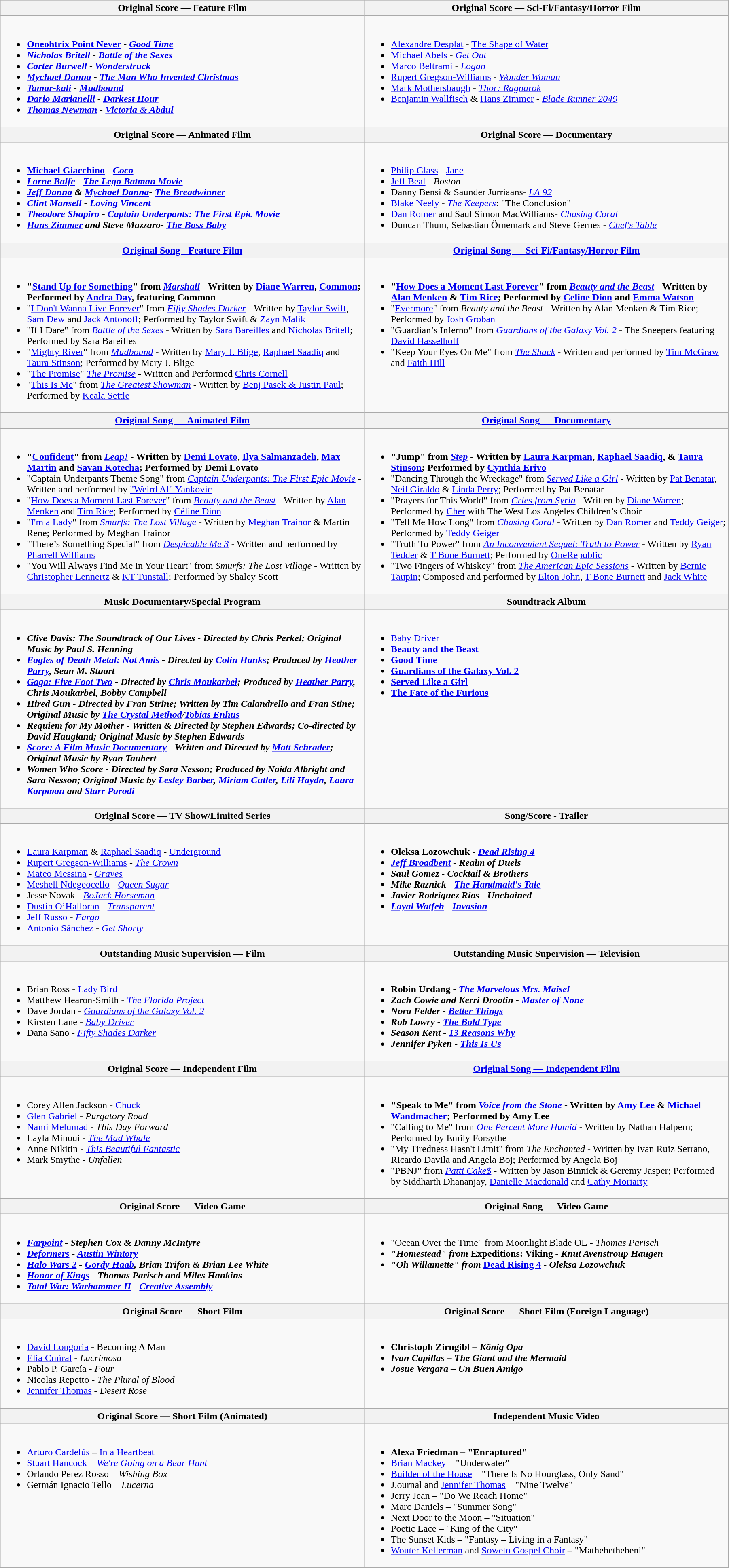<table class="wikitable" style="width:95%">
<tr bgcolor="#bebebe">
<th width="50%">Original Score — Feature Film</th>
<th width="50%">Original Score — Sci-Fi/Fantasy/Horror Film</th>
</tr>
<tr>
<td valign="top"><br><ul><li><strong><a href='#'>Oneohtrix Point Never</a> - <em><a href='#'>Good Time</a><strong><em></li><li><a href='#'>Nicholas Britell</a> - </em><a href='#'>Battle of the Sexes</a><em></li><li><a href='#'>Carter Burwell</a> - </em><a href='#'>Wonderstruck</a><em></li><li><a href='#'>Mychael Danna</a> - </em><a href='#'>The Man Who Invented Christmas</a><em></li><li><a href='#'>Tamar-kali</a> - </em><a href='#'>Mudbound</a><em></li><li><a href='#'>Dario Marianelli</a> - </em><a href='#'>Darkest Hour</a><em></li><li><a href='#'>Thomas Newman</a> - </em><a href='#'>Victoria & Abdul</a><em></li></ul></td>
<td valign="top"><br><ul><li></strong><a href='#'>Alexandre Desplat</a> - </em><a href='#'>The Shape of Water</a></em></strong></li><li><a href='#'>Michael Abels</a> - <em><a href='#'>Get Out</a></em></li><li><a href='#'>Marco Beltrami</a> - <em><a href='#'>Logan</a></em></li><li><a href='#'>Rupert Gregson-Williams</a> - <em><a href='#'>Wonder Woman</a></em></li><li><a href='#'>Mark Mothersbaugh</a> - <em><a href='#'>Thor: Ragnarok</a></em></li><li><a href='#'>Benjamin Wallfisch</a> & <a href='#'>Hans Zimmer</a> - <em><a href='#'>Blade Runner 2049</a></em></li></ul></td>
</tr>
<tr>
<th width="50%">Original Score — Animated Film</th>
<th width="50%">Original Score — Documentary</th>
</tr>
<tr>
<td valign="top"><br><ul><li><strong><a href='#'>Michael Giacchino</a> - <em><a href='#'>Coco</a><strong><em></li><li><a href='#'>Lorne Balfe</a> - </em><a href='#'>The Lego Batman Movie</a><em></li><li><a href='#'>Jeff Danna</a> & <a href='#'>Mychael Danna</a>- </em><a href='#'>The Breadwinner</a><em></li><li><a href='#'>Clint Mansell</a> - </em><a href='#'>Loving Vincent</a><em></li><li><a href='#'>Theodore Shapiro</a> - </em><a href='#'>Captain Underpants: The First Epic Movie</a><em></li><li><a href='#'>Hans Zimmer</a> and Steve Mazzaro- </em><a href='#'>The Boss Baby</a><em></li></ul></td>
<td valign="top"><br><ul><li></strong><a href='#'>Philip Glass</a> - </em><a href='#'>Jane</a></em></strong></li><li><a href='#'>Jeff Beal</a> - <em>Boston</em></li><li>Danny Bensi & Saunder Jurriaans- <em><a href='#'>LA 92</a></em></li><li><a href='#'>Blake Neely</a> - <em><a href='#'>The Keepers</a></em>: "The Conclusion"</li><li><a href='#'>Dan Romer</a> and Saul Simon MacWilliams- <em><a href='#'>Chasing Coral</a></em></li><li>Duncan Thum, Sebastian Örnemark and Steve Gernes - <em><a href='#'>Chef's Table</a></em></li></ul></td>
</tr>
<tr>
<th width="50%"><a href='#'>Original Song - Feature Film</a></th>
<th width="50%"><a href='#'>Original Song — Sci-Fi/Fantasy/Horror Film</a></th>
</tr>
<tr>
<td valign="top"><br><ul><li><strong>"<a href='#'>Stand Up for Something</a>" from <em><a href='#'>Marshall</a></em> - Written by <a href='#'>Diane Warren</a>, <a href='#'>Common</a>; Performed by <a href='#'>Andra Day</a>, featuring Common</strong></li><li>"<a href='#'>I Don't Wanna Live Forever</a>" from <em><a href='#'>Fifty Shades Darker</a></em> - Written by <a href='#'>Taylor Swift</a>, <a href='#'>Sam Dew</a> and <a href='#'>Jack Antonoff</a>; Performed by Taylor Swift & <a href='#'>Zayn Malik</a></li><li>"If I Dare" from <em><a href='#'>Battle of the Sexes</a></em> - Written by <a href='#'>Sara Bareilles</a> and <a href='#'>Nicholas Britell</a>; Performed by Sara Bareilles</li><li>"<a href='#'>Mighty River</a>" from <em><a href='#'>Mudbound</a></em> - Written by <a href='#'>Mary J. Blige</a>, <a href='#'>Raphael Saadiq</a> and <a href='#'>Taura Stinson</a>; Performed by Mary J. Blige</li><li>"<a href='#'>The Promise</a>" <em><a href='#'>The Promise</a></em> - Written and Performed <a href='#'>Chris Cornell</a></li><li>"<a href='#'>This Is Me</a>" from <em><a href='#'>The Greatest Showman</a></em> - Written by <a href='#'>Benj Pasek & Justin Paul</a>; Performed by <a href='#'>Keala Settle</a></li></ul></td>
<td valign="top"><br><ul><li><strong>"<a href='#'>How Does a Moment Last Forever</a>" from <em><a href='#'>Beauty and the Beast</a></em> - Written by <a href='#'>Alan Menken</a> & <a href='#'>Tim Rice</a>; Performed by <a href='#'>Celine Dion</a> and <a href='#'>Emma Watson</a></strong></li><li>"<a href='#'>Evermore</a>" from <em>Beauty and the Beast</em> - Written by Alan Menken & Tim Rice; Performed by <a href='#'>Josh Groban</a></li><li>"Guardian’s Inferno" from <em><a href='#'>Guardians of the Galaxy Vol. 2</a></em> - The Sneepers featuring <a href='#'>David Hasselhoff</a></li><li>"Keep Your Eyes On Me" from <em><a href='#'>The Shack</a></em> - Written and performed by <a href='#'>Tim McGraw</a> and <a href='#'>Faith Hill</a></li></ul></td>
</tr>
<tr>
<th width="50%"><a href='#'>Original Song — Animated Film</a></th>
<th width="50%"><a href='#'>Original Song — Documentary</a></th>
</tr>
<tr>
<td valign="top"><br><ul><li><strong>"<a href='#'>Confident</a>" from <em><a href='#'>Leap!</a></em> - Written by <a href='#'>Demi Lovato</a>, <a href='#'>Ilya Salmanzadeh</a>, <a href='#'>Max Martin</a> and <a href='#'>Savan Kotecha</a>; Performed by Demi Lovato</strong></li><li>"Captain Underpants Theme Song" from <em><a href='#'>Captain Underpants: The First Epic Movie</a></em> - Written and performed by <a href='#'>"Weird Al" Yankovic</a></li><li>"<a href='#'>How Does a Moment Last Forever</a>" from <a href='#'><em>Beauty and the Beast</em></a> - Written by <a href='#'>Alan Menken</a> and <a href='#'>Tim Rice</a>; Performed by <a href='#'>Céline Dion</a></li><li>"<a href='#'>I'm a Lady</a>" from <em><a href='#'>Smurfs: The Lost Village</a></em> - Written by <a href='#'>Meghan Trainor</a> & Martin Rene; Performed by Meghan Trainor</li><li>"There’s Something Special" from <em><a href='#'>Despicable Me 3</a></em> - Written and performed by <a href='#'>Pharrell Williams</a></li><li>"You Will Always Find Me in Your Heart" from <em>Smurfs: The Lost Village</em> - Written by <a href='#'>Christopher Lennertz</a> & <a href='#'>KT Tunstall</a>; Performed by Shaley Scott</li></ul></td>
<td valign="top"><br><ul><li><strong>"Jump" from <em><a href='#'>Step</a></em> - Written by <a href='#'>Laura Karpman</a>, <a href='#'>Raphael Saadiq</a>, & <a href='#'>Taura Stinson</a>; Performed by <a href='#'>Cynthia Erivo</a></strong></li><li>"Dancing Through the Wreckage" from <em><a href='#'>Served Like a Girl</a></em> - Written by <a href='#'>Pat Benatar</a>, <a href='#'>Neil Giraldo</a> & <a href='#'>Linda Perry</a>; Performed by Pat Benatar</li><li>"Prayers for This World" from <em><a href='#'>Cries from Syria</a></em> - Written by <a href='#'>Diane Warren</a>; Performed by <a href='#'>Cher</a> with The West Los Angeles Children’s Choir</li><li>"Tell Me How Long" from <em><a href='#'>Chasing Coral</a></em> - Written by <a href='#'>Dan Romer</a> and <a href='#'>Teddy Geiger</a>; Performed by <a href='#'>Teddy Geiger</a></li><li>"Truth To Power" from <em><a href='#'>An Inconvenient Sequel: Truth to Power</a></em> - Written by <a href='#'>Ryan Tedder</a> & <a href='#'>T Bone Burnett</a>; Performed by <a href='#'>OneRepublic</a></li><li>"Two Fingers of Whiskey" from <em><a href='#'>The American Epic Sessions</a></em> - Written by <a href='#'>Bernie Taupin</a>; Composed and performed by <a href='#'>Elton John</a>, <a href='#'>T Bone Burnett</a> and <a href='#'>Jack White</a></li></ul></td>
</tr>
<tr>
<th width="50%">Music Documentary/Special Program</th>
<th width="50%">Soundtrack Album</th>
</tr>
<tr>
<td valign="top"><br><ul><li><strong><em>Clive Davis: The Soundtrack of Our Lives<em> - Directed by Chris Perkel; Original Music by Paul S. Henning<strong></li><li></em><a href='#'>Eagles of Death Metal: Not Amis</a><em> - Directed by <a href='#'>Colin Hanks</a>; Produced by <a href='#'>Heather Parry</a>, Sean M. Stuart</li><li></em><a href='#'>Gaga: Five Foot Two</a><em> - Directed by <a href='#'>Chris Moukarbel</a>; Produced by <a href='#'>Heather Parry</a>, Chris Moukarbel, Bobby Campbell</li><li></em>Hired Gun<em> - Directed by Fran Strine; Written by Tim Calandrello and Fran Stine; Original Music by <a href='#'>The Crystal Method</a>/<a href='#'>Tobias Enhus</a></li><li></em>Requiem for My Mother<em> - Written & Directed by Stephen Edwards; Co-directed by David Haugland; Original Music by Stephen Edwards</li><li></em><a href='#'>Score: A Film Music Documentary</a><em> - Written and Directed by <a href='#'>Matt Schrader</a>; Original Music by Ryan Taubert</li><li></em>Women Who Score<em> - Directed by Sara Nesson; Produced by Naida Albright and Sara Nesson; Original Music by <a href='#'>Lesley Barber</a>, <a href='#'>Miriam Cutler</a>, <a href='#'>Lili Haydn</a>, <a href='#'>Laura Karpman</a> and <a href='#'>Starr Parodi</a></li></ul></td>
<td valign="top"><br><ul><li></em></strong><a href='#'>Baby Driver</a><strong><em></li><li></em><a href='#'>Beauty and the Beast</a><em></li><li></em><a href='#'>Good Time</a><em></li><li></em><a href='#'>Guardians of the Galaxy Vol. 2</a><em></li><li></em><a href='#'>Served Like a Girl</a><em></li><li></em><a href='#'>The Fate of the Furious</a><em></li></ul></td>
</tr>
<tr>
<th width="50%">Original Score — TV Show/Limited Series</th>
<th width="50%">Song/Score - Trailer</th>
</tr>
<tr>
<td valign="top"><br><ul><li></strong><a href='#'>Laura Karpman</a> & <a href='#'>Raphael Saadiq</a> - </em><a href='#'>Underground</a></em></strong></li><li><a href='#'>Rupert Gregson-Williams</a> - <em><a href='#'>The Crown</a></em></li><li><a href='#'>Mateo Messina</a> - <em><a href='#'>Graves</a></em></li><li><a href='#'>Meshell Ndegeocello</a> - <em><a href='#'>Queen Sugar</a></em></li><li>Jesse Novak - <em><a href='#'>BoJack Horseman</a></em></li><li><a href='#'>Dustin O’Halloran</a> - <em><a href='#'>Transparent</a></em></li><li><a href='#'>Jeff Russo</a> - <em><a href='#'>Fargo</a></em></li><li><a href='#'>Antonio Sánchez</a> - <em><a href='#'>Get Shorty</a></em></li></ul></td>
<td valign="top"><br><ul><li><strong>Oleksa Lozowchuk - <em><a href='#'>Dead Rising 4</a><strong><em></li><li><a href='#'>Jeff Broadbent</a> - </em>Realm of Duels<em></li><li>Saul Gomez - </em>Cocktail & Brothers<em></li><li>Mike Raznick - </em><a href='#'>The Handmaid's Tale</a><em></li><li>Javier Rodríguez Ríos - </em>Unchained<em></li><li><a href='#'>Layal Watfeh</a> - </em><a href='#'>Invasion</a><em></li></ul></td>
</tr>
<tr>
<th width="50%">Outstanding Music Supervision — Film</th>
<th width="50%">Outstanding Music Supervision — Television</th>
</tr>
<tr>
<td valign="top"><br><ul><li></strong>Brian Ross - </em><a href='#'>Lady Bird</a></em></strong></li><li>Matthew Hearon-Smith - <em><a href='#'>The Florida Project</a></em></li><li>Dave Jordan - <em><a href='#'>Guardians of the Galaxy Vol. 2</a></em></li><li>Kirsten Lane - <em><a href='#'>Baby Driver</a></em></li><li>Dana Sano - <em><a href='#'>Fifty Shades Darker</a></em></li></ul></td>
<td valign="top"><br><ul><li><strong>Robin Urdang - <em><a href='#'>The Marvelous Mrs. Maisel</a><strong><em></li><li>Zach Cowie and Kerri Drootin - </em><a href='#'>Master of None</a><em></li><li>Nora Felder - </em><a href='#'>Better Things</a><em></li><li>Rob Lowry - </em><a href='#'>The Bold Type</a><em></li><li>Season Kent - </em><a href='#'>13 Reasons Why</a><em></li><li>Jennifer Pyken - </em><a href='#'>This Is Us</a><em></li></ul></td>
</tr>
<tr>
<th width="50%">Original Score — Independent Film</th>
<th width="50%"><a href='#'>Original Song — Independent Film</a></th>
</tr>
<tr>
<td valign="top"><br><ul><li></strong>Corey Allen Jackson - </em><a href='#'>Chuck</a></em></strong></li><li><a href='#'>Glen Gabriel</a> - <em>Purgatory Road</em></li><li><a href='#'>Nami Melumad</a> - <em>This Day Forward</em></li><li>Layla Minoui - <em><a href='#'>The Mad Whale</a></em></li><li>Anne Nikitin - <em><a href='#'>This Beautiful Fantastic</a></em></li><li>Mark Smythe - <em>Unfallen</em></li></ul></td>
<td valign="top"><br><ul><li><strong>"Speak to Me" from <em><a href='#'>Voice from the Stone</a></em> - Written by <a href='#'>Amy Lee</a> & <a href='#'>Michael Wandmacher</a>; Performed by Amy Lee</strong></li><li>"Calling to Me" from <em><a href='#'>One Percent More Humid</a></em> - Written by Nathan Halpern; Performed by Emily Forsythe</li><li>"My Tiredness Hasn't Limit" from <em>The Enchanted</em> - Written by Ivan Ruiz Serrano, Ricardo Davila and Angela Boj; Performed by Angela Boj</li><li>"PBNJ" from <em><a href='#'>Patti Cake$</a></em> - Written by Jason Binnick & Geremy Jasper; Performed by Siddharth Dhananjay, <a href='#'>Danielle Macdonald</a> and <a href='#'>Cathy Moriarty</a></li></ul></td>
</tr>
<tr>
<th width="50%">Original Score — Video Game</th>
<th width="50%">Original Song — Video Game</th>
</tr>
<tr>
<td valign="top"><br><ul><li><strong><em><a href='#'>Farpoint</a><em> - Stephen Cox & Danny McIntyre<strong></li><li></em><a href='#'>Deformers</a><em> - <a href='#'>Austin Wintory</a></li><li></em><a href='#'>Halo Wars 2</a><em> - <a href='#'>Gordy Haab</a>, Brian Trifon & Brian Lee White</li><li></em><a href='#'>Honor of Kings</a><em> - Thomas Parisch and Miles Hankins</li><li></em><a href='#'>Total War: Warhammer II</a><em> - <a href='#'>Creative Assembly</a></li></ul></td>
<td valign="top"><br><ul><li></strong>"Ocean Over the Time" from </em>Moonlight Blade OL<em> - Thomas Parisch<strong></li><li>"Homestead" from </em>Expeditions: Viking<em> - Knut Avenstroup Haugen</li><li>"Oh Willamette" from </em><a href='#'>Dead Rising 4</a><em> - Oleksa Lozowchuk</li></ul></td>
</tr>
<tr>
<th width="50%">Original Score — Short Film</th>
<th width="50%">Original Score — Short Film (Foreign Language)</th>
</tr>
<tr>
<td valign="top"><br><ul><li></strong><a href='#'>David Longoria</a> - </em>Becoming A Man</em></strong></li><li><a href='#'>Elia Cmíral</a> - <em>Lacrimosa</em></li><li>Pablo P. García - <em>Four</em></li><li>Nicolas Repetto - <em>The Plural of Blood</em></li><li><a href='#'>Jennifer Thomas</a> - <em>Desert Rose</em></li></ul></td>
<td valign="top"><br><ul><li><strong>Christoph Zirngibl – <em>König Opa<strong><em></li><li>Ivan Capillas – </em>The Giant and the Mermaid<em></li><li>Josue Vergara  – </em>Un Buen Amigo<em></li></ul></td>
</tr>
<tr>
<th width="50%">Original Score — Short Film (Animated)</th>
<th width="50%">Independent Music Video</th>
</tr>
<tr>
<td valign="top"><br><ul><li></strong><a href='#'>Arturo Cardelús</a> – </em><a href='#'>In a Heartbeat</a></em></strong></li><li><a href='#'>Stuart Hancock</a> – <em><a href='#'>We're Going on a Bear Hunt</a></em></li><li>Orlando Perez Rosso – <em>Wishing Box</em></li><li>Germán Ignacio Tello – <em>Lucerna</em></li></ul></td>
<td valign="top"><br><ul><li><strong>Alexa Friedman – "Enraptured"</strong></li><li><a href='#'>Brian Mackey</a> – "Underwater"</li><li><a href='#'>Builder of the House</a> – "There Is No Hourglass, Only Sand"</li><li>J.ournal and <a href='#'>Jennifer Thomas</a> – "Nine Twelve"</li><li>Jerry Jean – "Do We Reach Home"</li><li>Marc Daniels – "Summer Song"</li><li>Next Door to the Moon – "Situation"</li><li>Poetic Lace – "King of the City"</li><li>The Sunset Kids – "Fantasy – Living in a Fantasy"</li><li><a href='#'>Wouter Kellerman</a> and <a href='#'>Soweto Gospel Choir</a> – "Mathebethebeni"</li></ul></td>
</tr>
<tr>
</tr>
</table>
